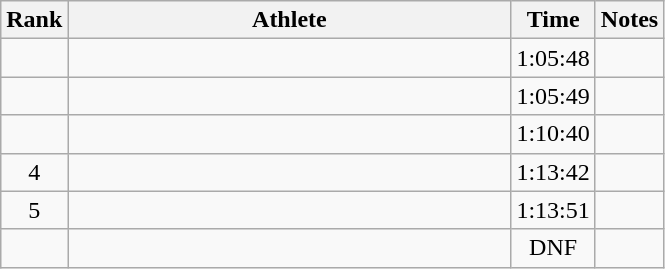<table class="wikitable" style="text-align:center">
<tr>
<th>Rank</th>
<th Style="width:18em">Athlete</th>
<th>Time</th>
<th>Notes</th>
</tr>
<tr>
<td></td>
<td style="text-align:left"></td>
<td>1:05:48</td>
<td></td>
</tr>
<tr>
<td></td>
<td style="text-align:left"></td>
<td>1:05:49</td>
<td></td>
</tr>
<tr>
<td></td>
<td style="text-align:left"></td>
<td>1:10:40</td>
<td></td>
</tr>
<tr>
<td>4</td>
<td style="text-align:left"></td>
<td>1:13:42</td>
<td></td>
</tr>
<tr>
<td>5</td>
<td style="text-align:left"></td>
<td>1:13:51</td>
<td></td>
</tr>
<tr>
<td></td>
<td style="text-align:left"></td>
<td>DNF</td>
<td></td>
</tr>
</table>
